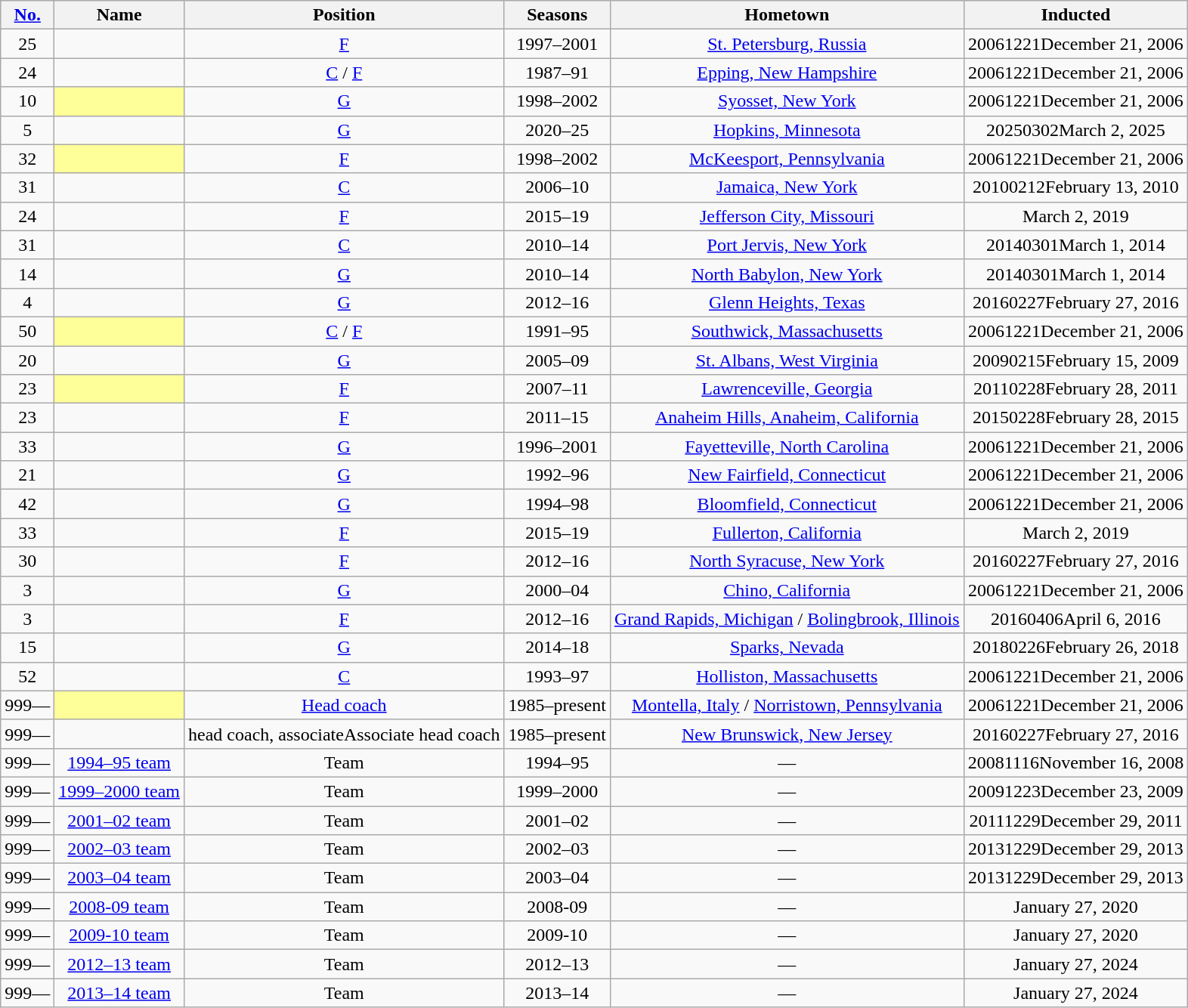<table class="wikitable sortable" style="text-align:center">
<tr>
<th ! scope="col" style="text-align:center;"><strong><a href='#'>No.</a></strong></th>
<th ! scope="col" style="text-align:center;"><strong>Name</strong></th>
<th ! scope="col" style="text-align:center;"><strong>Position</strong></th>
<th ! scope="col" style="text-align:center;"><strong>Seasons</strong></th>
<th ! scope="col" style="text-align:center;"><strong>Hometown</strong></th>
<th ! scope="col" style="text-align:center;"><strong>Inducted</strong></th>
</tr>
<tr>
<td>25</td>
<td></td>
<td><a href='#'>F</a></td>
<td>1997–2001</td>
<td><a href='#'>St. Petersburg, Russia</a></td>
<td><span>20061221</span>December 21, 2006</td>
</tr>
<tr>
<td>24</td>
<td></td>
<td><a href='#'>C</a> / <a href='#'>F</a></td>
<td>1987–91</td>
<td><a href='#'>Epping, New Hampshire</a></td>
<td><span>20061221</span>December 21, 2006</td>
</tr>
<tr>
<td>10</td>
<td bgcolor=#ff9></td>
<td><a href='#'>G</a></td>
<td>1998–2002</td>
<td><a href='#'>Syosset, New York</a></td>
<td><span>20061221</span>December 21, 2006</td>
</tr>
<tr>
<td>5</td>
<td></td>
<td><a href='#'>G</a></td>
<td>2020–25</td>
<td><a href='#'>Hopkins, Minnesota</a></td>
<td><span>20250302</span>March 2, 2025</td>
</tr>
<tr>
<td>32</td>
<td style="background:#ff9;"></td>
<td><a href='#'>F</a></td>
<td>1998–2002</td>
<td><a href='#'>McKeesport, Pennsylvania</a></td>
<td><span>20061221</span>December 21, 2006</td>
</tr>
<tr>
<td>31</td>
<td></td>
<td><a href='#'>C</a></td>
<td>2006–10</td>
<td><a href='#'>Jamaica, New York</a></td>
<td><span>20100212</span>February 13, 2010</td>
</tr>
<tr>
<td>24</td>
<td></td>
<td><a href='#'>F</a></td>
<td>2015–19</td>
<td><a href='#'>Jefferson City, Missouri</a></td>
<td>March 2, 2019</td>
</tr>
<tr>
<td>31</td>
<td></td>
<td><a href='#'>C</a></td>
<td>2010–14</td>
<td><a href='#'>Port Jervis, New York</a></td>
<td><span>20140301</span>March 1, 2014</td>
</tr>
<tr>
<td>14</td>
<td></td>
<td><a href='#'>G</a></td>
<td>2010–14</td>
<td><a href='#'>North Babylon, New York</a></td>
<td><span>20140301</span>March 1, 2014</td>
</tr>
<tr>
<td>4</td>
<td></td>
<td><a href='#'>G</a></td>
<td>2012–16</td>
<td><a href='#'>Glenn Heights, Texas</a></td>
<td><span>20160227</span>February 27, 2016</td>
</tr>
<tr>
<td>50</td>
<td style="background:#ff9;"></td>
<td><a href='#'>C</a> / <a href='#'>F</a></td>
<td>1991–95</td>
<td><a href='#'>Southwick, Massachusetts</a></td>
<td><span>20061221</span>December 21, 2006</td>
</tr>
<tr>
<td>20</td>
<td></td>
<td><a href='#'>G</a></td>
<td>2005–09</td>
<td><a href='#'>St. Albans, West Virginia</a></td>
<td><span>20090215</span>February 15, 2009</td>
</tr>
<tr>
<td>23</td>
<td bgcolor=#ff9></td>
<td><a href='#'>F</a></td>
<td>2007–11</td>
<td><a href='#'>Lawrenceville, Georgia</a></td>
<td><span>20110228</span>February 28, 2011</td>
</tr>
<tr>
<td>23</td>
<td></td>
<td><a href='#'>F</a></td>
<td>2011–15</td>
<td><a href='#'>Anaheim Hills, Anaheim, California</a></td>
<td><span>20150228</span>February 28, 2015</td>
</tr>
<tr>
<td>33</td>
<td></td>
<td><a href='#'>G</a></td>
<td>1996–2001</td>
<td><a href='#'>Fayetteville, North Carolina</a></td>
<td><span>20061221</span>December 21, 2006</td>
</tr>
<tr>
<td>21</td>
<td></td>
<td><a href='#'>G</a></td>
<td>1992–96</td>
<td><a href='#'>New Fairfield, Connecticut</a></td>
<td><span>20061221</span>December 21, 2006</td>
</tr>
<tr>
<td>42</td>
<td></td>
<td><a href='#'>G</a></td>
<td>1994–98</td>
<td><a href='#'>Bloomfield, Connecticut</a></td>
<td><span>20061221</span>December 21, 2006</td>
</tr>
<tr>
<td>33</td>
<td></td>
<td><a href='#'>F</a></td>
<td>2015–19</td>
<td><a href='#'>Fullerton, California</a></td>
<td>March 2, 2019</td>
</tr>
<tr>
<td>30</td>
<td></td>
<td><a href='#'>F</a></td>
<td>2012–16</td>
<td><a href='#'>North Syracuse, New York</a></td>
<td><span>20160227</span>February 27, 2016</td>
</tr>
<tr>
<td>3</td>
<td></td>
<td><a href='#'>G</a></td>
<td>2000–04</td>
<td><a href='#'>Chino, California</a></td>
<td><span>20061221</span>December 21, 2006</td>
</tr>
<tr>
<td>3</td>
<td></td>
<td><a href='#'>F</a></td>
<td>2012–16</td>
<td><a href='#'>Grand Rapids, Michigan</a> / <a href='#'>Bolingbrook, Illinois</a></td>
<td><span>20160406</span>April 6, 2016</td>
</tr>
<tr>
<td>15</td>
<td></td>
<td><a href='#'>G</a></td>
<td>2014–18</td>
<td><a href='#'>Sparks, Nevada</a></td>
<td><span>20180226</span>February 26, 2018</td>
</tr>
<tr>
<td>52</td>
<td></td>
<td><a href='#'>C</a></td>
<td>1993–97</td>
<td><a href='#'>Holliston, Massachusetts</a></td>
<td><span>20061221</span>December 21, 2006</td>
</tr>
<tr>
<td><span>999</span>—</td>
<td style="background:#ff9;"></td>
<td><a href='#'>Head coach</a></td>
<td>1985–present</td>
<td><a href='#'>Montella, Italy</a> / <a href='#'>Norristown, Pennsylvania</a></td>
<td><span>20061221</span>December 21, 2006</td>
</tr>
<tr>
<td><span>999</span>—</td>
<td></td>
<td><span>head coach, associate</span>Associate head coach</td>
<td>1985–present</td>
<td><a href='#'>New Brunswick, New Jersey</a></td>
<td><span>20160227</span>February 27, 2016</td>
</tr>
<tr>
<td><span>999</span>—</td>
<td><a href='#'>1994–95 team</a></td>
<td>Team</td>
<td>1994–95</td>
<td>—</td>
<td><span>20081116</span>November 16, 2008</td>
</tr>
<tr>
<td><span>999</span>—</td>
<td><a href='#'>1999–2000 team</a></td>
<td>Team</td>
<td>1999–2000</td>
<td>—</td>
<td><span>20091223</span>December 23, 2009</td>
</tr>
<tr>
<td><span>999</span>—</td>
<td><a href='#'>2001–02 team</a></td>
<td>Team</td>
<td>2001–02</td>
<td>—</td>
<td><span>20111229</span>December 29, 2011</td>
</tr>
<tr>
<td><span>999</span>—</td>
<td><a href='#'>2002–03 team</a></td>
<td>Team</td>
<td>2002–03</td>
<td>—</td>
<td><span>20131229</span>December 29, 2013</td>
</tr>
<tr>
<td><span>999</span>—</td>
<td><a href='#'>2003–04 team</a></td>
<td>Team</td>
<td>2003–04</td>
<td>—</td>
<td><span>20131229</span>December 29, 2013</td>
</tr>
<tr>
<td><span>999</span>—</td>
<td><a href='#'>2008-09 team</a></td>
<td>Team</td>
<td>2008-09</td>
<td>—</td>
<td>January 27, 2020</td>
</tr>
<tr>
<td><span>999</span>—</td>
<td><a href='#'>2009-10 team</a></td>
<td>Team</td>
<td>2009-10</td>
<td>—</td>
<td>January 27, 2020</td>
</tr>
<tr>
<td><span>999</span>—</td>
<td><a href='#'>2012–13 team</a></td>
<td>Team</td>
<td>2012–13</td>
<td>—</td>
<td>January 27, 2024</td>
</tr>
<tr>
<td><span>999</span>—</td>
<td><a href='#'>2013–14 team</a></td>
<td>Team</td>
<td>2013–14</td>
<td>—</td>
<td>January 27, 2024</td>
</tr>
</table>
